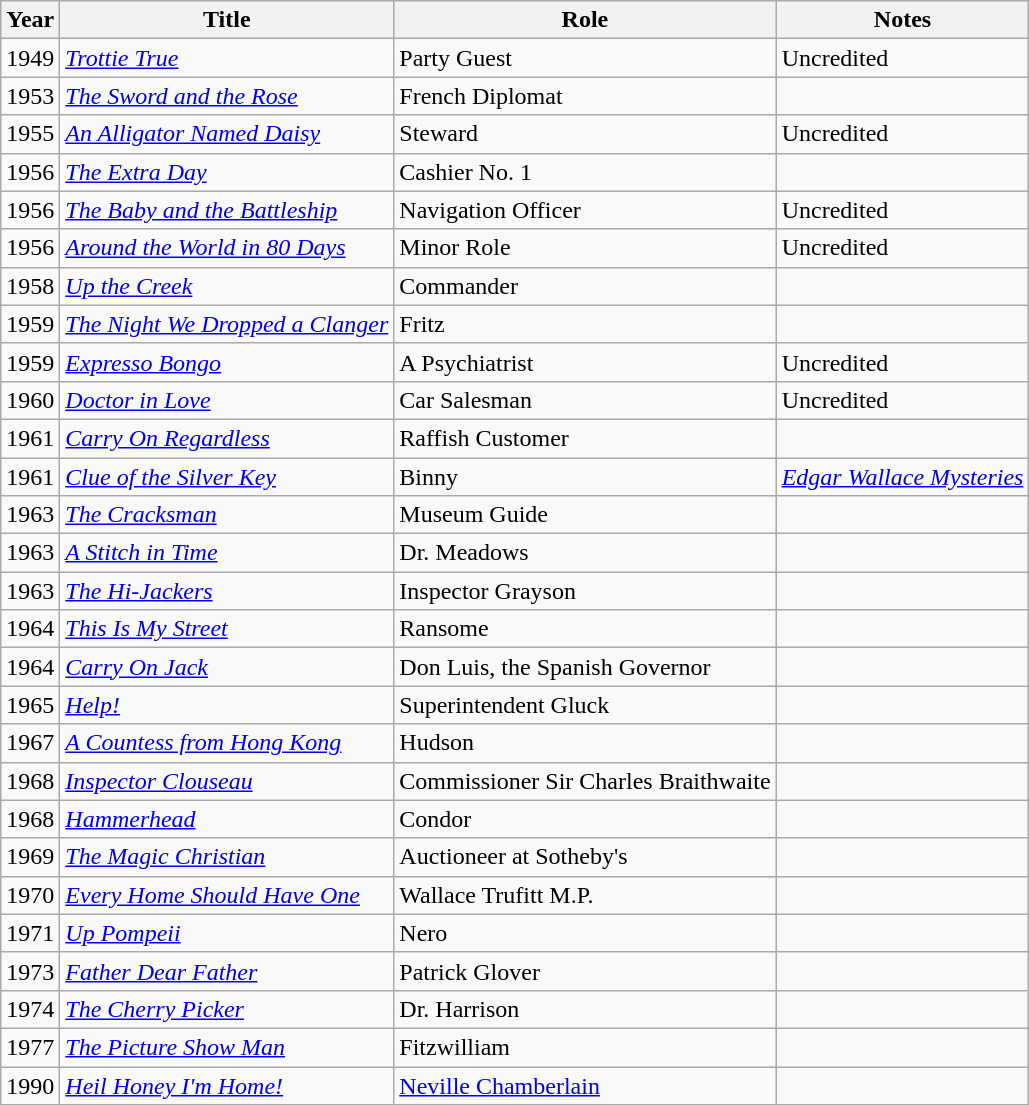<table class="wikitable">
<tr>
<th>Year</th>
<th>Title</th>
<th>Role</th>
<th>Notes</th>
</tr>
<tr>
<td>1949</td>
<td><em><a href='#'>Trottie True</a></em></td>
<td>Party Guest</td>
<td>Uncredited</td>
</tr>
<tr>
<td>1953</td>
<td><em><a href='#'>The Sword and the Rose</a></em></td>
<td>French Diplomat</td>
<td></td>
</tr>
<tr>
<td>1955</td>
<td><em><a href='#'>An Alligator Named Daisy</a></em></td>
<td>Steward</td>
<td>Uncredited</td>
</tr>
<tr>
<td>1956</td>
<td><em><a href='#'>The Extra Day</a></em></td>
<td>Cashier No. 1</td>
<td></td>
</tr>
<tr>
<td>1956</td>
<td><em><a href='#'>The Baby and the Battleship</a></em></td>
<td>Navigation Officer</td>
<td>Uncredited</td>
</tr>
<tr>
<td>1956</td>
<td><em><a href='#'>Around the World in 80 Days</a></em></td>
<td>Minor Role</td>
<td>Uncredited</td>
</tr>
<tr>
<td>1958</td>
<td><em><a href='#'>Up the Creek</a></em></td>
<td>Commander</td>
<td></td>
</tr>
<tr>
<td>1959</td>
<td><em><a href='#'>The Night We Dropped a Clanger</a></em></td>
<td>Fritz</td>
<td></td>
</tr>
<tr>
<td>1959</td>
<td><em><a href='#'>Expresso Bongo</a></em></td>
<td>A Psychiatrist</td>
<td>Uncredited</td>
</tr>
<tr>
<td>1960</td>
<td><em><a href='#'>Doctor in Love</a></em></td>
<td>Car Salesman</td>
<td>Uncredited</td>
</tr>
<tr>
<td>1961</td>
<td><em><a href='#'>Carry On Regardless</a></em></td>
<td>Raffish Customer</td>
<td></td>
</tr>
<tr>
<td>1961</td>
<td><em><a href='#'>Clue of the Silver Key</a></em></td>
<td>Binny</td>
<td><em><a href='#'>Edgar Wallace Mysteries</a></em></td>
</tr>
<tr>
<td>1963</td>
<td><em><a href='#'>The Cracksman</a></em></td>
<td>Museum Guide</td>
<td></td>
</tr>
<tr>
<td>1963</td>
<td><em><a href='#'>A Stitch in Time</a></em></td>
<td>Dr. Meadows</td>
<td></td>
</tr>
<tr>
<td>1963</td>
<td><em><a href='#'>The Hi-Jackers</a></em></td>
<td>Inspector Grayson</td>
<td></td>
</tr>
<tr>
<td>1964</td>
<td><em><a href='#'>This Is My Street</a></em></td>
<td>Ransome</td>
<td></td>
</tr>
<tr>
<td>1964</td>
<td><em><a href='#'>Carry On Jack</a></em></td>
<td>Don Luis, the Spanish Governor</td>
<td></td>
</tr>
<tr>
<td>1965</td>
<td><em><a href='#'>Help!</a></em></td>
<td>Superintendent Gluck</td>
<td></td>
</tr>
<tr>
<td>1967</td>
<td><em><a href='#'>A Countess from Hong Kong</a></em></td>
<td>Hudson</td>
<td></td>
</tr>
<tr>
<td>1968</td>
<td><em><a href='#'>Inspector Clouseau</a></em></td>
<td>Commissioner Sir Charles Braithwaite</td>
<td></td>
</tr>
<tr>
<td>1968</td>
<td><em><a href='#'>Hammerhead</a></em></td>
<td>Condor</td>
<td></td>
</tr>
<tr>
<td>1969</td>
<td><em><a href='#'>The Magic Christian</a></em></td>
<td>Auctioneer at Sotheby's</td>
<td></td>
</tr>
<tr>
<td>1970</td>
<td><em><a href='#'>Every Home Should Have One</a></em></td>
<td>Wallace Trufitt M.P.</td>
<td></td>
</tr>
<tr>
<td>1971</td>
<td><em><a href='#'>Up Pompeii</a></em></td>
<td>Nero</td>
<td></td>
</tr>
<tr>
<td>1973</td>
<td><em><a href='#'>Father Dear Father</a></em></td>
<td>Patrick Glover</td>
<td></td>
</tr>
<tr>
<td>1974</td>
<td><em><a href='#'>The Cherry Picker</a></em></td>
<td>Dr. Harrison</td>
<td></td>
</tr>
<tr>
<td>1977</td>
<td><em><a href='#'>The Picture Show Man</a></em></td>
<td>Fitzwilliam</td>
<td></td>
</tr>
<tr>
<td>1990</td>
<td><em><a href='#'>Heil Honey I'm Home!</a></em></td>
<td><a href='#'>Neville Chamberlain</a></td>
<td></td>
</tr>
</table>
